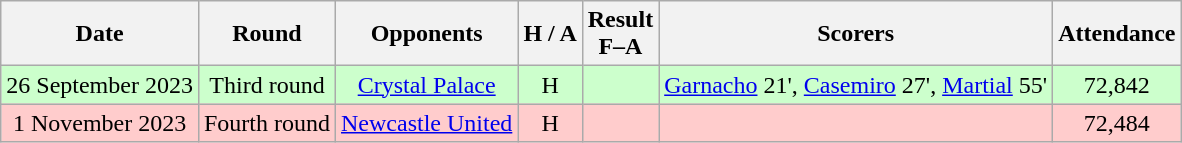<table class="wikitable" style="text-align:center">
<tr>
<th>Date</th>
<th>Round</th>
<th>Opponents</th>
<th>H / A</th>
<th>Result<br>F–A</th>
<th>Scorers</th>
<th>Attendance</th>
</tr>
<tr bgcolor="#ccffcc">
<td>26 September 2023</td>
<td>Third round</td>
<td><a href='#'>Crystal Palace</a></td>
<td>H</td>
<td></td>
<td><a href='#'>Garnacho</a> 21', <a href='#'>Casemiro</a> 27', <a href='#'>Martial</a> 55'</td>
<td>72,842</td>
</tr>
<tr bgcolor="#ffcccc">
<td>1 November 2023</td>
<td>Fourth round</td>
<td><a href='#'>Newcastle United</a></td>
<td>H</td>
<td></td>
<td></td>
<td>72,484</td>
</tr>
</table>
